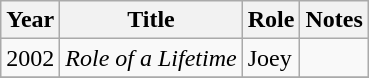<table class="wikitable sortable">
<tr>
<th>Year</th>
<th>Title</th>
<th>Role</th>
<th>Notes</th>
</tr>
<tr>
<td>2002</td>
<td><em>Role of a Lifetime</em></td>
<td>Joey</td>
<td></td>
</tr>
<tr>
</tr>
</table>
